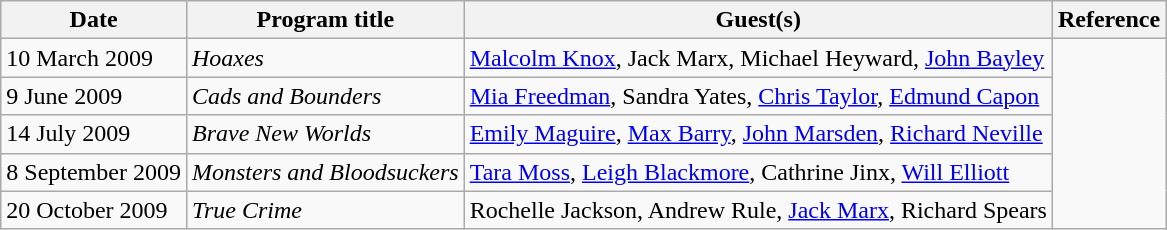<table class="wikitable">
<tr>
<th>Date</th>
<th>Program title</th>
<th>Guest(s)</th>
<th>Reference</th>
</tr>
<tr>
<td>10 March 2009</td>
<td><em>Hoaxes</em></td>
<td><a href='#'>Malcolm Knox</a>, Jack Marx, Michael Heyward, <a href='#'>John Bayley</a></td>
<td rowspan=5></td>
</tr>
<tr>
<td>9 June 2009</td>
<td><em>Cads and Bounders</em></td>
<td><a href='#'>Mia Freedman</a>, Sandra Yates, <a href='#'>Chris Taylor</a>, <a href='#'>Edmund Capon</a></td>
</tr>
<tr>
<td>14 July 2009</td>
<td><em>Brave New Worlds</em></td>
<td><a href='#'>Emily Maguire</a>, <a href='#'>Max Barry</a>, <a href='#'>John Marsden</a>, <a href='#'>Richard Neville</a></td>
</tr>
<tr>
<td>8 September 2009</td>
<td><em>Monsters and Bloodsuckers</em></td>
<td><a href='#'>Tara Moss</a>, <a href='#'>Leigh Blackmore</a>, Cathrine Jinx, <a href='#'>Will Elliott</a></td>
</tr>
<tr>
<td>20 October 2009</td>
<td><em>True Crime</em></td>
<td>Rochelle Jackson, Andrew Rule, <a href='#'>Jack Marx</a>, Richard Spears</td>
</tr>
</table>
